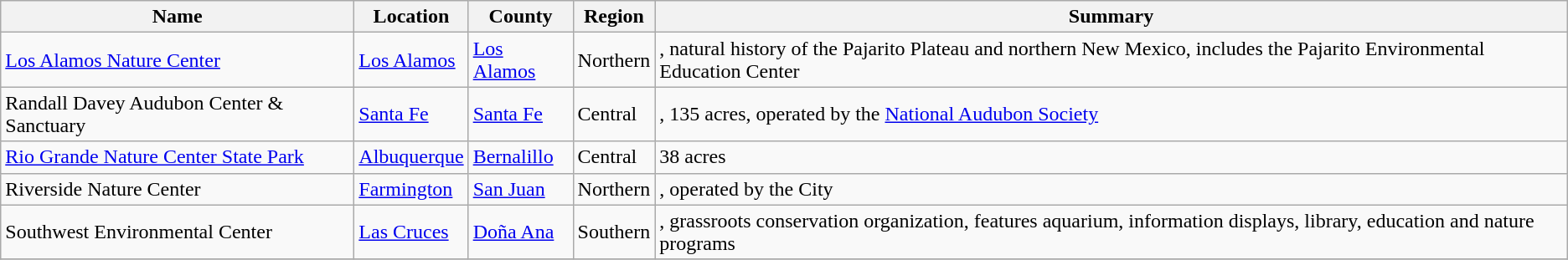<table class="wikitable sortable">
<tr>
<th>Name</th>
<th>Location</th>
<th>County</th>
<th>Region</th>
<th>Summary</th>
</tr>
<tr>
<td><a href='#'>Los Alamos Nature Center</a></td>
<td><a href='#'>Los Alamos</a></td>
<td><a href='#'>Los Alamos</a></td>
<td>Northern</td>
<td>, natural history of the Pajarito Plateau and northern New Mexico, includes the Pajarito Environmental Education Center</td>
</tr>
<tr>
<td>Randall Davey Audubon Center & Sanctuary</td>
<td><a href='#'>Santa Fe</a></td>
<td><a href='#'>Santa Fe</a></td>
<td>Central</td>
<td>, 135 acres, operated by the <a href='#'>National Audubon Society</a></td>
</tr>
<tr>
<td><a href='#'>Rio Grande Nature Center State Park</a></td>
<td><a href='#'>Albuquerque</a></td>
<td><a href='#'>Bernalillo</a></td>
<td>Central</td>
<td>38 acres</td>
</tr>
<tr>
<td>Riverside Nature Center</td>
<td><a href='#'>Farmington</a></td>
<td><a href='#'>San Juan</a></td>
<td>Northern</td>
<td>, operated by the City</td>
</tr>
<tr>
<td>Southwest Environmental Center</td>
<td><a href='#'>Las Cruces</a></td>
<td><a href='#'>Doña Ana</a></td>
<td>Southern</td>
<td>, grassroots conservation organization, features aquarium, information displays, library, education and nature programs</td>
</tr>
<tr>
</tr>
</table>
